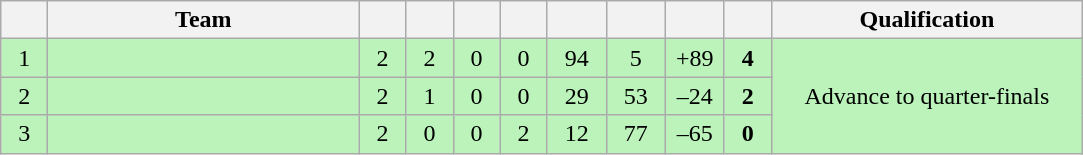<table class="wikitable" style="text-align:center;">
<tr>
<th style="width:1.5em;"></th>
<th style="width:12.5em">Team</th>
<th style="width:1.5em;"></th>
<th style="width:1.5em;"></th>
<th style="width:1.5em;"></th>
<th style="width:1.5em;"></th>
<th style="width:2.0em;"></th>
<th style="width:2.0em;"></th>
<th style="width:2.0em;"></th>
<th style="width:1.5em;"></th>
<th style="width:12.5em">Qualification</th>
</tr>
<tr bgcolor="#bbf3bb">
<td>1</td>
<td align="left"></td>
<td>2</td>
<td>2</td>
<td>0</td>
<td>0</td>
<td>94</td>
<td>5</td>
<td>+89</td>
<td><strong>4</strong></td>
<td rowspan="3" bgcolor="#bbf3bb">Advance to quarter-finals</td>
</tr>
<tr bgcolor="#bbf3bb">
<td>2</td>
<td align="left"></td>
<td>2</td>
<td>1</td>
<td>0</td>
<td>0</td>
<td>29</td>
<td>53</td>
<td>–24</td>
<td><strong>2</strong></td>
</tr>
<tr bgcolor="#bbf3bb">
<td>3</td>
<td align="left"></td>
<td>2</td>
<td>0</td>
<td>0</td>
<td>2</td>
<td>12</td>
<td>77</td>
<td>–65</td>
<td><strong>0</strong></td>
</tr>
</table>
